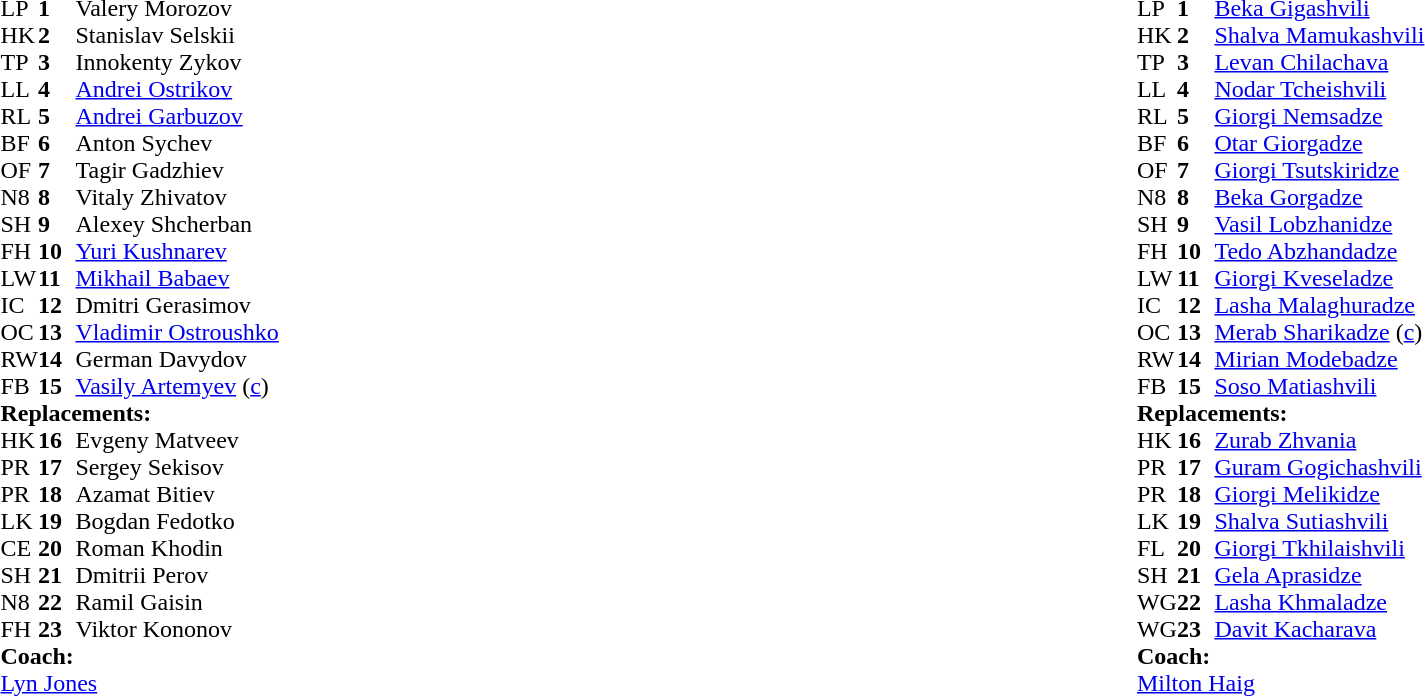<table style="width:100%">
<tr>
<td style="vertical-align:top;width:50%"><br><table cellspacing="0" cellpadding="0">
<tr>
<th width="25"></th>
<th width="25"></th>
</tr>
<tr>
<td>LP</td>
<td><strong>1</strong></td>
<td>Valery Morozov</td>
<td></td>
<td></td>
<td></td>
</tr>
<tr>
<td>HK</td>
<td><strong>2</strong></td>
<td>Stanislav Selskii</td>
<td></td>
<td></td>
</tr>
<tr>
<td>TP</td>
<td><strong>3</strong></td>
<td>Innokenty Zykov</td>
<td></td>
<td></td>
</tr>
<tr>
<td>LL</td>
<td><strong>4</strong></td>
<td><a href='#'>Andrei Ostrikov</a></td>
<td></td>
<td></td>
</tr>
<tr>
<td>RL</td>
<td><strong>5</strong></td>
<td><a href='#'>Andrei Garbuzov</a></td>
</tr>
<tr>
<td>BF</td>
<td><strong>6</strong></td>
<td>Anton Sychev</td>
</tr>
<tr>
<td>OF</td>
<td><strong>7</strong></td>
<td>Tagir Gadzhiev</td>
<td></td>
<td></td>
</tr>
<tr>
<td>N8</td>
<td><strong>8</strong></td>
<td>Vitaly Zhivatov</td>
</tr>
<tr>
<td>SH</td>
<td><strong>9</strong></td>
<td>Alexey Shcherban</td>
<td></td>
<td></td>
</tr>
<tr>
<td>FH</td>
<td><strong>10</strong></td>
<td><a href='#'>Yuri Kushnarev</a></td>
<td></td>
<td></td>
</tr>
<tr>
<td>LW</td>
<td><strong>11</strong></td>
<td><a href='#'>Mikhail Babaev</a></td>
<td></td>
<td></td>
<td></td>
</tr>
<tr>
<td>IC</td>
<td><strong>12</strong></td>
<td>Dmitri Gerasimov</td>
<td></td>
<td></td>
</tr>
<tr>
<td>OC</td>
<td><strong>13</strong></td>
<td><a href='#'>Vladimir Ostroushko</a></td>
</tr>
<tr>
<td>RW</td>
<td><strong>14</strong></td>
<td>German Davydov</td>
</tr>
<tr>
<td>FB</td>
<td><strong>15</strong></td>
<td><a href='#'>Vasily Artemyev</a> (<a href='#'>c</a>)</td>
</tr>
<tr>
<td colspan="4"><strong>Replacements:</strong></td>
</tr>
<tr>
<td>HK</td>
<td><strong>16</strong></td>
<td>Evgeny Matveev</td>
<td></td>
<td></td>
</tr>
<tr>
<td>PR</td>
<td><strong>17</strong></td>
<td>Sergey Sekisov</td>
<td></td>
<td></td>
</tr>
<tr>
<td>PR</td>
<td><strong>18</strong></td>
<td>Azamat Bitiev</td>
<td></td>
<td></td>
</tr>
<tr>
<td>LK</td>
<td><strong>19</strong></td>
<td>Bogdan Fedotko</td>
<td></td>
<td></td>
</tr>
<tr>
<td>CE</td>
<td><strong>20</strong></td>
<td>Roman Khodin</td>
<td></td>
<td></td>
</tr>
<tr>
<td>SH</td>
<td><strong>21</strong></td>
<td>Dmitrii Perov</td>
<td></td>
<td></td>
</tr>
<tr>
<td>N8</td>
<td><strong>22</strong></td>
<td>Ramil Gaisin</td>
<td></td>
<td></td>
</tr>
<tr>
<td>FH</td>
<td><strong>23</strong></td>
<td>Viktor Kononov</td>
<td></td>
<td></td>
</tr>
<tr>
<td colspan="4"><strong>Coach:</strong></td>
</tr>
<tr>
<td colspan="4"><a href='#'>Lyn Jones</a></td>
</tr>
</table>
</td>
<td style="vertical-align:top"></td>
<td style="vertical-align:top;width:40%"><br><table cellspacing="0" cellpadding="0">
<tr>
<th width="25"></th>
<th width="25"></th>
</tr>
<tr>
<td>LP</td>
<td><strong>1</strong></td>
<td><a href='#'>Beka Gigashvili</a></td>
<td></td>
<td></td>
</tr>
<tr>
<td>HK</td>
<td><strong>2</strong></td>
<td><a href='#'>Shalva Mamukashvili</a></td>
<td></td>
<td></td>
</tr>
<tr>
<td>TP</td>
<td><strong>3</strong></td>
<td><a href='#'>Levan Chilachava</a></td>
<td></td>
<td></td>
</tr>
<tr>
<td>LL</td>
<td><strong>4</strong></td>
<td><a href='#'>Nodar Tcheishvili</a></td>
<td></td>
<td></td>
</tr>
<tr>
<td>RL</td>
<td><strong>5</strong></td>
<td><a href='#'>Giorgi Nemsadze</a></td>
</tr>
<tr>
<td>BF</td>
<td><strong>6</strong></td>
<td><a href='#'>Otar Giorgadze</a></td>
<td></td>
<td></td>
</tr>
<tr>
<td>OF</td>
<td><strong>7</strong></td>
<td><a href='#'>Giorgi Tsutskiridze</a></td>
</tr>
<tr>
<td>N8</td>
<td><strong>8</strong></td>
<td><a href='#'>Beka Gorgadze</a></td>
</tr>
<tr>
<td>SH</td>
<td><strong>9</strong></td>
<td><a href='#'>Vasil Lobzhanidze</a></td>
<td></td>
<td></td>
</tr>
<tr>
<td>FH</td>
<td><strong>10</strong></td>
<td><a href='#'>Tedo Abzhandadze</a></td>
</tr>
<tr>
<td>LW</td>
<td><strong>11</strong></td>
<td><a href='#'>Giorgi Kveseladze</a></td>
</tr>
<tr>
<td>IC</td>
<td><strong>12</strong></td>
<td><a href='#'>Lasha Malaghuradze</a></td>
<td></td>
<td></td>
</tr>
<tr>
<td>OC</td>
<td><strong>13</strong></td>
<td><a href='#'>Merab Sharikadze</a> (<a href='#'>c</a>)</td>
</tr>
<tr>
<td>RW</td>
<td><strong>14</strong></td>
<td><a href='#'>Mirian Modebadze</a></td>
</tr>
<tr>
<td>FB</td>
<td><strong>15</strong></td>
<td><a href='#'>Soso Matiashvili</a></td>
<td></td>
<td></td>
</tr>
<tr>
<td colspan="4"><strong>Replacements:</strong></td>
</tr>
<tr>
<td>HK</td>
<td><strong>16</strong></td>
<td><a href='#'>Zurab Zhvania</a></td>
<td></td>
<td></td>
</tr>
<tr>
<td>PR</td>
<td><strong>17</strong></td>
<td><a href='#'>Guram Gogichashvili</a></td>
<td></td>
<td></td>
</tr>
<tr>
<td>PR</td>
<td><strong>18</strong></td>
<td><a href='#'>Giorgi Melikidze</a></td>
<td></td>
<td></td>
</tr>
<tr>
<td>LK</td>
<td><strong>19</strong></td>
<td><a href='#'>Shalva Sutiashvili</a></td>
<td></td>
<td></td>
</tr>
<tr>
<td>FL</td>
<td><strong>20</strong></td>
<td><a href='#'>Giorgi Tkhilaishvili</a></td>
<td></td>
<td></td>
</tr>
<tr>
<td>SH</td>
<td><strong>21</strong></td>
<td><a href='#'>Gela Aprasidze</a></td>
<td></td>
<td></td>
</tr>
<tr>
<td>WG</td>
<td><strong>22</strong></td>
<td><a href='#'>Lasha Khmaladze</a></td>
<td></td>
<td></td>
</tr>
<tr>
<td>WG</td>
<td><strong>23</strong></td>
<td><a href='#'>Davit Kacharava</a></td>
<td></td>
<td></td>
</tr>
<tr>
<td colspan="4"><strong>Coach:</strong></td>
</tr>
<tr>
<td colspan="4"><a href='#'>Milton Haig</a></td>
</tr>
</table>
</td>
</tr>
</table>
